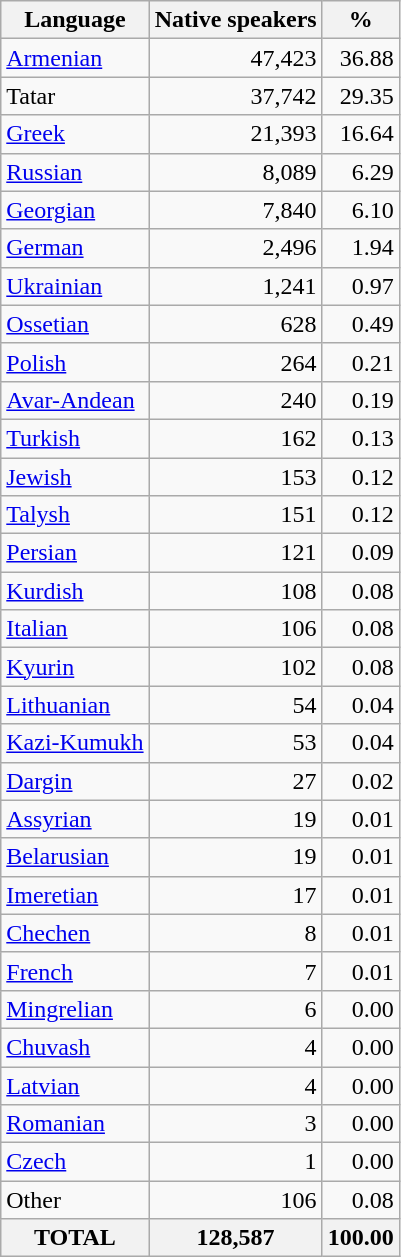<table class="wikitable sortable">
<tr>
<th>Language</th>
<th>Native speakers</th>
<th>%</th>
</tr>
<tr>
<td><a href='#'>Armenian</a></td>
<td align="right">47,423</td>
<td align="right">36.88</td>
</tr>
<tr>
<td>Tatar</td>
<td align="right">37,742</td>
<td align="right">29.35</td>
</tr>
<tr>
<td><a href='#'>Greek</a></td>
<td align="right">21,393</td>
<td align="right">16.64</td>
</tr>
<tr>
<td><a href='#'>Russian</a></td>
<td align="right">8,089</td>
<td align="right">6.29</td>
</tr>
<tr>
<td><a href='#'>Georgian</a></td>
<td align="right">7,840</td>
<td align="right">6.10</td>
</tr>
<tr>
<td><a href='#'>German</a></td>
<td align="right">2,496</td>
<td align="right">1.94</td>
</tr>
<tr>
<td><a href='#'>Ukrainian</a></td>
<td align="right">1,241</td>
<td align="right">0.97</td>
</tr>
<tr>
<td><a href='#'>Ossetian</a></td>
<td align="right">628</td>
<td align="right">0.49</td>
</tr>
<tr>
<td><a href='#'>Polish</a></td>
<td align="right">264</td>
<td align="right">0.21</td>
</tr>
<tr>
<td><a href='#'>Avar-Andean</a></td>
<td align="right">240</td>
<td align="right">0.19</td>
</tr>
<tr>
<td><a href='#'>Turkish</a></td>
<td align="right">162</td>
<td align="right">0.13</td>
</tr>
<tr>
<td><a href='#'>Jewish</a></td>
<td align="right">153</td>
<td align="right">0.12</td>
</tr>
<tr>
<td><a href='#'>Talysh</a></td>
<td align="right">151</td>
<td align="right">0.12</td>
</tr>
<tr>
<td><a href='#'>Persian</a></td>
<td align="right">121</td>
<td align="right">0.09</td>
</tr>
<tr>
<td><a href='#'>Kurdish</a></td>
<td align="right">108</td>
<td align="right">0.08</td>
</tr>
<tr>
<td><a href='#'>Italian</a></td>
<td align="right">106</td>
<td align="right">0.08</td>
</tr>
<tr>
<td><a href='#'>Kyurin</a></td>
<td align="right">102</td>
<td align="right">0.08</td>
</tr>
<tr>
<td><a href='#'>Lithuanian</a></td>
<td align="right">54</td>
<td align="right">0.04</td>
</tr>
<tr>
<td><a href='#'>Kazi-Kumukh</a></td>
<td align="right">53</td>
<td align="right">0.04</td>
</tr>
<tr>
<td><a href='#'>Dargin</a></td>
<td align="right">27</td>
<td align="right">0.02</td>
</tr>
<tr>
<td><a href='#'>Assyrian</a></td>
<td align="right">19</td>
<td align="right">0.01</td>
</tr>
<tr>
<td><a href='#'>Belarusian</a></td>
<td align="right">19</td>
<td align="right">0.01</td>
</tr>
<tr>
<td><a href='#'>Imeretian</a></td>
<td align="right">17</td>
<td align="right">0.01</td>
</tr>
<tr>
<td><a href='#'>Chechen</a></td>
<td align="right">8</td>
<td align="right">0.01</td>
</tr>
<tr>
<td><a href='#'>French</a></td>
<td align="right">7</td>
<td align="right">0.01</td>
</tr>
<tr>
<td><a href='#'>Mingrelian</a></td>
<td align="right">6</td>
<td align="right">0.00</td>
</tr>
<tr>
<td><a href='#'>Chuvash</a></td>
<td align="right">4</td>
<td align="right">0.00</td>
</tr>
<tr>
<td><a href='#'>Latvian</a></td>
<td align="right">4</td>
<td align="right">0.00</td>
</tr>
<tr>
<td><a href='#'>Romanian</a></td>
<td align="right">3</td>
<td align="right">0.00</td>
</tr>
<tr>
<td><a href='#'>Czech</a></td>
<td align="right">1</td>
<td align="right">0.00</td>
</tr>
<tr>
<td>Other</td>
<td align="right">106</td>
<td align="right">0.08</td>
</tr>
<tr>
<th>TOTAL</th>
<th>128,587</th>
<th>100.00</th>
</tr>
</table>
